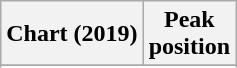<table class="wikitable sortable plainrowheaders" style= "text-align:center">
<tr>
<th scope="col">Chart (2019)</th>
<th scope="col">Peak<br>position</th>
</tr>
<tr>
</tr>
<tr>
</tr>
</table>
